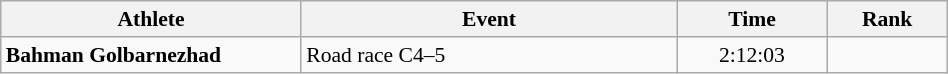<table class="wikitable" width="50%" style="text-align:center; font-size:90%">
<tr>
<th width="20%">Athlete</th>
<th width="25%">Event</th>
<th width="10%">Time</th>
<th width="8%">Rank</th>
</tr>
<tr>
<td align="left"><strong>Bahman Golbarnezhad</strong></td>
<td align="left">Road race C4–5</td>
<td>2:12:03</td>
<td></td>
</tr>
</table>
